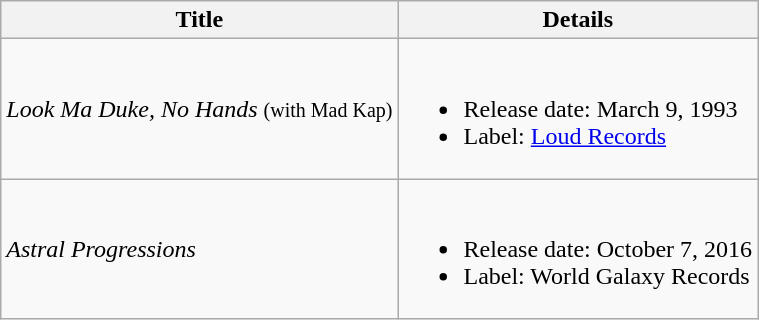<table class="wikitable">
<tr>
<th>Title</th>
<th>Details</th>
</tr>
<tr>
<td><em>Look Ma Duke, No Hands</em> <small>(with Mad Kap)</small></td>
<td><br><ul><li>Release date: March 9, 1993</li><li>Label: <a href='#'>Loud Records</a></li></ul></td>
</tr>
<tr>
<td><em>Astral Progressions</em></td>
<td><br><ul><li>Release date: October 7, 2016</li><li>Label: World Galaxy Records</li></ul></td>
</tr>
</table>
